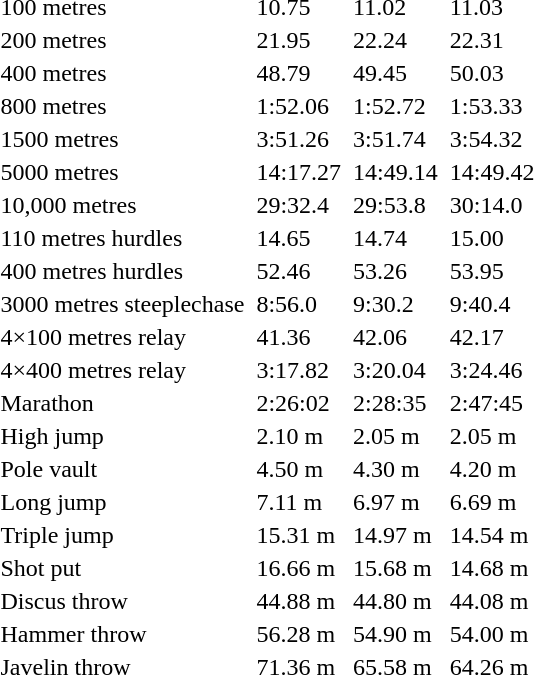<table>
<tr>
<td>100 metres</td>
<td></td>
<td>10.75</td>
<td></td>
<td>11.02</td>
<td></td>
<td>11.03</td>
</tr>
<tr>
<td>200 metres</td>
<td></td>
<td>21.95</td>
<td></td>
<td>22.24</td>
<td></td>
<td>22.31</td>
</tr>
<tr>
<td>400 metres</td>
<td></td>
<td>48.79</td>
<td></td>
<td>49.45</td>
<td></td>
<td>50.03</td>
</tr>
<tr>
<td>800 metres</td>
<td></td>
<td>1:52.06</td>
<td></td>
<td>1:52.72</td>
<td></td>
<td>1:53.33</td>
</tr>
<tr>
<td>1500 metres</td>
<td></td>
<td>3:51.26</td>
<td></td>
<td>3:51.74</td>
<td></td>
<td>3:54.32</td>
</tr>
<tr>
<td>5000 metres</td>
<td></td>
<td>14:17.27</td>
<td></td>
<td>14:49.14</td>
<td></td>
<td>14:49.42</td>
</tr>
<tr>
<td>10,000 metres</td>
<td></td>
<td>29:32.4</td>
<td></td>
<td>29:53.8</td>
<td></td>
<td>30:14.0</td>
</tr>
<tr>
<td>110 metres hurdles</td>
<td></td>
<td>14.65</td>
<td></td>
<td>14.74</td>
<td></td>
<td>15.00</td>
</tr>
<tr>
<td>400 metres hurdles</td>
<td></td>
<td>52.46</td>
<td></td>
<td>53.26</td>
<td></td>
<td>53.95</td>
</tr>
<tr>
<td>3000 metres steeplechase</td>
<td></td>
<td>8:56.0</td>
<td></td>
<td>9:30.2</td>
<td></td>
<td>9:40.4</td>
</tr>
<tr>
<td>4×100 metres relay</td>
<td></td>
<td>41.36</td>
<td></td>
<td>42.06</td>
<td></td>
<td>42.17</td>
</tr>
<tr>
<td>4×400 metres relay</td>
<td></td>
<td>3:17.82</td>
<td></td>
<td>3:20.04</td>
<td></td>
<td>3:24.46</td>
</tr>
<tr>
<td>Marathon</td>
<td></td>
<td>2:26:02</td>
<td></td>
<td>2:28:35</td>
<td></td>
<td>2:47:45</td>
</tr>
<tr>
<td>High jump</td>
<td></td>
<td>2.10 m</td>
<td></td>
<td>2.05 m</td>
<td></td>
<td>2.05 m</td>
</tr>
<tr>
<td>Pole vault</td>
<td></td>
<td>4.50 m</td>
<td></td>
<td>4.30 m</td>
<td></td>
<td>4.20 m</td>
</tr>
<tr>
<td>Long jump</td>
<td></td>
<td>7.11 m</td>
<td></td>
<td>6.97 m</td>
<td></td>
<td>6.69 m</td>
</tr>
<tr>
<td>Triple jump</td>
<td></td>
<td>15.31 m</td>
<td></td>
<td>14.97 m</td>
<td></td>
<td>14.54 m</td>
</tr>
<tr>
<td>Shot put</td>
<td></td>
<td>16.66 m</td>
<td></td>
<td>15.68 m</td>
<td></td>
<td>14.68 m</td>
</tr>
<tr>
<td>Discus throw</td>
<td></td>
<td>44.88 m</td>
<td></td>
<td>44.80 m</td>
<td></td>
<td>44.08 m</td>
</tr>
<tr>
<td>Hammer throw</td>
<td></td>
<td>56.28 m</td>
<td></td>
<td>54.90 m</td>
<td></td>
<td>54.00 m</td>
</tr>
<tr>
<td>Javelin throw</td>
<td></td>
<td>71.36 m</td>
<td></td>
<td>65.58 m</td>
<td></td>
<td>64.26 m</td>
</tr>
</table>
